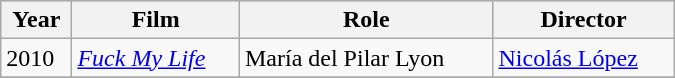<table class=wikitable width=450px>
<tr bgcolor="#CCCCCC" align="center">
<th>Year</th>
<th>Film</th>
<th>Role</th>
<th>Director</th>
</tr>
<tr>
<td>2010</td>
<td><em><a href='#'>Fuck My Life</a></em></td>
<td>María del Pilar Lyon</td>
<td><a href='#'>Nicolás López</a></td>
</tr>
<tr>
</tr>
</table>
